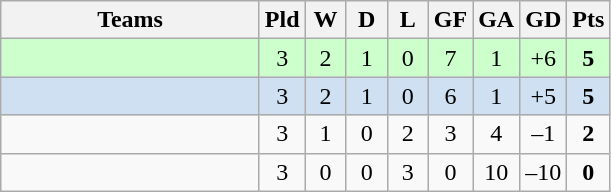<table class="wikitable" style="text-align: center;">
<tr>
<th width=165>Teams</th>
<th width=20>Pld</th>
<th width=20>W</th>
<th width=20>D</th>
<th width=20>L</th>
<th width=20>GF</th>
<th width=20>GA</th>
<th width=20>GD</th>
<th width=20>Pts</th>
</tr>
<tr align=center style="background:#ccffcc;">
<td style="text-align:left;"></td>
<td>3</td>
<td>2</td>
<td>1</td>
<td>0</td>
<td>7</td>
<td>1</td>
<td>+6</td>
<td><strong>5</strong></td>
</tr>
<tr align=center style="background:#CEE0F2;">
<td style="text-align:left;"></td>
<td>3</td>
<td>2</td>
<td>1</td>
<td>0</td>
<td>6</td>
<td>1</td>
<td>+5</td>
<td><strong>5</strong></td>
</tr>
<tr align=center>
<td style="text-align:left;"></td>
<td>3</td>
<td>1</td>
<td>0</td>
<td>2</td>
<td>3</td>
<td>4</td>
<td>–1</td>
<td><strong>2</strong></td>
</tr>
<tr align=center>
<td style="text-align:left;"></td>
<td>3</td>
<td>0</td>
<td>0</td>
<td>3</td>
<td>0</td>
<td>10</td>
<td>–10</td>
<td><strong>0</strong></td>
</tr>
</table>
